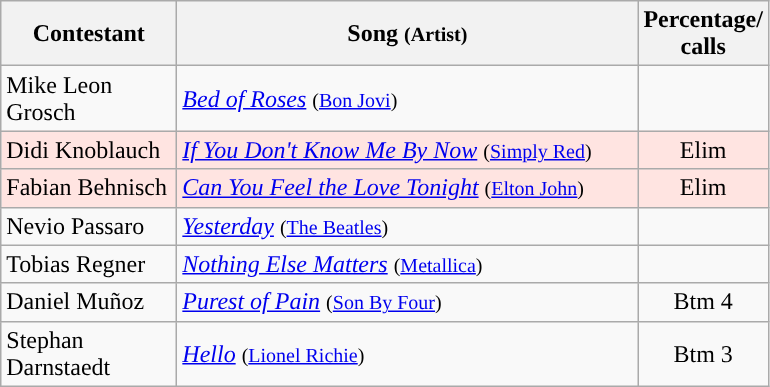<table class="wikitable">
<tr ">
<th style="width:110px;">Contestant</th>
<th style="width:300px;">Song <small>(Artist)</small></th>
<th style="width:28px;">Percentage/<br>calls</th>
</tr>
<tr>
<td align="left">Mike Leon Grosch</td>
<td align="left"><em><a href='#'>Bed of Roses</a></em> <small>(<a href='#'>Bon Jovi</a>)</small></td>
<td style="text-align:center;"></td>
</tr>
<tr style="background:#ffe4e1;">
<td align="left">Didi Knoblauch</td>
<td align="left"><em><a href='#'>If You Don't Know Me By Now</a></em> <small>(<a href='#'>Simply Red</a>)</small></td>
<td style="text-align:center;">Elim</td>
</tr>
<tr style="background:#ffe4e1;">
<td align="left">Fabian Behnisch</td>
<td align="left"><em><a href='#'>Can You Feel the Love Tonight</a></em> <small>(<a href='#'>Elton John</a>)</small></td>
<td style="text-align:center;">Elim</td>
</tr>
<tr>
<td align="left">Nevio Passaro</td>
<td align="left"><em><a href='#'>Yesterday</a></em> <small>(<a href='#'>The Beatles</a>)</small></td>
<td style="text-align:center;"></td>
</tr>
<tr>
<td align="left">Tobias Regner</td>
<td align="left"><em><a href='#'>Nothing Else Matters</a></em> <small>(<a href='#'>Metallica</a>)</small></td>
<td style="text-align:center;"></td>
</tr>
<tr>
<td align="left">Daniel Muñoz</td>
<td align="left"><em><a href='#'>Purest of Pain</a></em> <small>(<a href='#'>Son By Four</a>)</small></td>
<td style="text-align:center;">Btm 4</td>
</tr>
<tr>
<td align="left">Stephan Darnstaedt</td>
<td align="left"><em><a href='#'>Hello</a></em> <small>(<a href='#'>Lionel Richie</a>)</small></td>
<td style="text-align:center;">Btm 3</td>
</tr>
</table>
